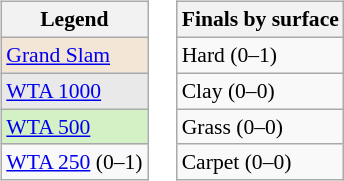<table>
<tr valign=top>
<td><br><table class=wikitable style="font-size:90%;">
<tr>
<th>Legend</th>
</tr>
<tr style="background:#f3e6d7;">
<td><a href='#'>Grand Slam</a></td>
</tr>
<tr style="background:#e9e9e9;">
<td><a href='#'>WTA 1000</a></td>
</tr>
<tr style="background:#d4f1c5;">
<td><a href='#'>WTA 500</a></td>
</tr>
<tr>
<td><a href='#'>WTA 250</a> (0–1)</td>
</tr>
</table>
</td>
<td><br><table class=wikitable style="font-size:90%;">
<tr>
<th>Finals by surface</th>
</tr>
<tr>
<td>Hard (0–1)</td>
</tr>
<tr>
<td>Clay (0–0)</td>
</tr>
<tr>
<td>Grass (0–0)</td>
</tr>
<tr>
<td>Carpet (0–0)</td>
</tr>
</table>
</td>
</tr>
</table>
